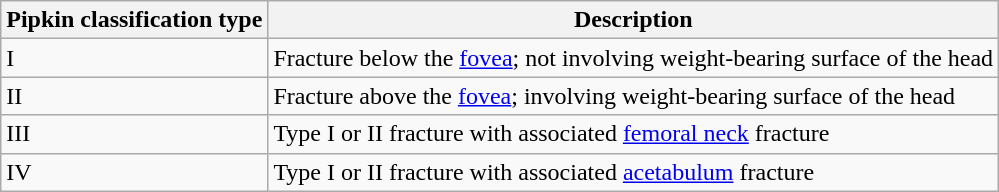<table class="wikitable">
<tr>
<th>Pipkin classification type</th>
<th>Description</th>
</tr>
<tr>
<td>I</td>
<td>Fracture below the <a href='#'>fovea</a>; not involving weight-bearing surface of the head</td>
</tr>
<tr>
<td>II</td>
<td>Fracture above the <a href='#'>fovea</a>; involving weight-bearing surface of the head</td>
</tr>
<tr>
<td>III</td>
<td>Type I or II fracture with associated <a href='#'>femoral neck</a> fracture</td>
</tr>
<tr>
<td>IV</td>
<td>Type I or II fracture with associated  <a href='#'>acetabulum</a> fracture</td>
</tr>
</table>
